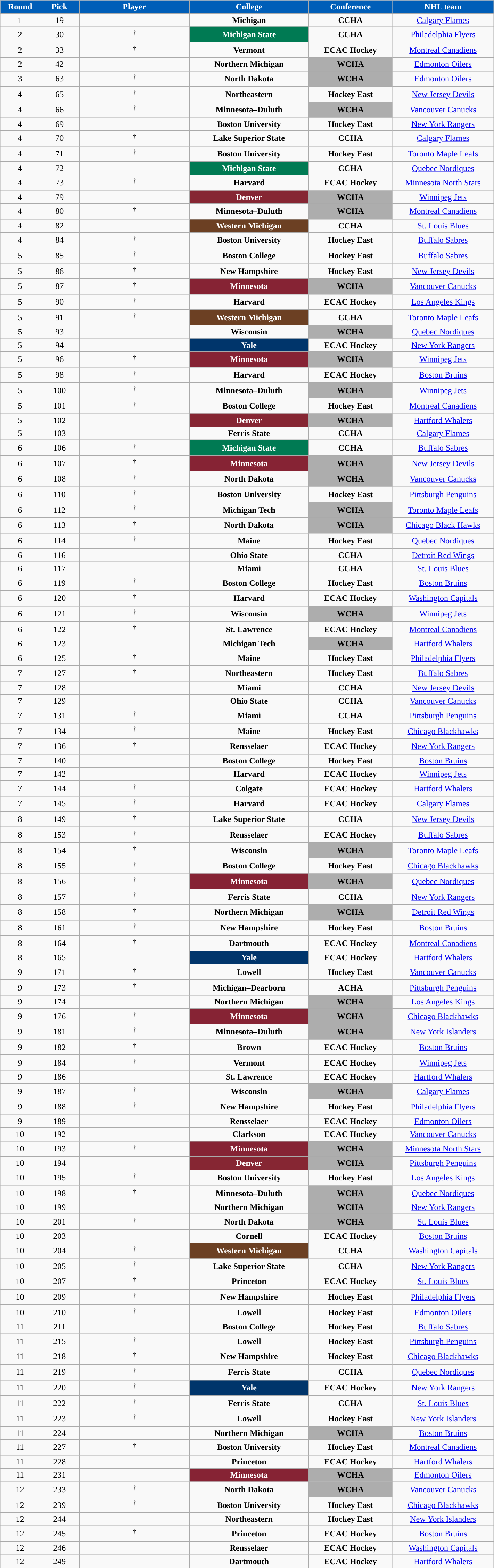<table class="wikitable sortable" width="75%">
<tr>
<th style="color:white; background-color:#005EB8; width: 4em;">Round</th>
<th style="color:white; background-color:#005EB8; width: 4em;">Pick</th>
<th style="color:white; background-color:#005EB8; width: 12em;">Player</th>
<th style="color:white; background-color:#005EB8; width: 13em;">College</th>
<th style="color:white; background-color:#005EB8; width: 9em;">Conference</th>
<th style="color:white; background-color:#005EB8; width: 11em;">NHL team</th>
</tr>
<tr align="center" bgcolor="">
<td>1</td>
<td>19</td>
<td></td>
<td><strong>Michigan</strong></td>
<td><strong>CCHA</strong></td>
<td><a href='#'>Calgary Flames</a></td>
</tr>
<tr align="center" bgcolor="">
<td>2</td>
<td>30</td>
<td> <sup>†</sup></td>
<td style="color:white; background:#007A53"><strong>Michigan State</strong></td>
<td><strong>CCHA</strong></td>
<td><a href='#'>Philadelphia Flyers</a></td>
</tr>
<tr align="center" bgcolor="">
<td>2</td>
<td>33</td>
<td> <sup>†</sup></td>
<td><strong>Vermont</strong></td>
<td><strong>ECAC Hockey</strong></td>
<td><a href='#'>Montreal Canadiens</a></td>
</tr>
<tr align="center" bgcolor="">
<td>2</td>
<td>42</td>
<td></td>
<td><strong>Northern Michigan</strong></td>
<td style="color:black; background:#ADADAD; "><strong>WCHA</strong></td>
<td><a href='#'>Edmonton Oilers</a></td>
</tr>
<tr align="center" bgcolor="">
<td>3</td>
<td>63</td>
<td> <sup>†</sup></td>
<td><strong>North Dakota</strong></td>
<td style="color:black; background:#ADADAD; "><strong>WCHA</strong></td>
<td><a href='#'>Edmonton Oilers</a></td>
</tr>
<tr align="center" bgcolor="">
<td>4</td>
<td>65</td>
<td> <sup>†</sup></td>
<td><strong>Northeastern</strong></td>
<td><strong>Hockey East</strong></td>
<td><a href='#'>New Jersey Devils</a></td>
</tr>
<tr align="center" bgcolor="">
<td>4</td>
<td>66</td>
<td> <sup>†</sup></td>
<td><strong>Minnesota–Duluth</strong></td>
<td style="color:black; background:#ADADAD; "><strong>WCHA</strong></td>
<td><a href='#'>Vancouver Canucks</a></td>
</tr>
<tr align="center" bgcolor="">
<td>4</td>
<td>69</td>
<td></td>
<td><strong>Boston University</strong></td>
<td><strong>Hockey East</strong></td>
<td><a href='#'>New York Rangers</a></td>
</tr>
<tr align="center" bgcolor="">
<td>4</td>
<td>70</td>
<td> <sup>†</sup></td>
<td><strong>Lake Superior State</strong></td>
<td><strong>CCHA</strong></td>
<td><a href='#'>Calgary Flames</a></td>
</tr>
<tr align="center" bgcolor="">
<td>4</td>
<td>71</td>
<td> <sup>†</sup></td>
<td><strong>Boston University</strong></td>
<td><strong>Hockey East</strong></td>
<td><a href='#'>Toronto Maple Leafs</a></td>
</tr>
<tr align="center" bgcolor="">
<td>4</td>
<td>72</td>
<td></td>
<td style="color:white; background:#007A53"><strong>Michigan State</strong></td>
<td><strong>CCHA</strong></td>
<td><a href='#'>Quebec Nordiques</a></td>
</tr>
<tr align="center" bgcolor="">
<td>4</td>
<td>73</td>
<td> <sup>†</sup></td>
<td><strong>Harvard</strong></td>
<td><strong>ECAC Hockey</strong></td>
<td><a href='#'>Minnesota North Stars</a></td>
</tr>
<tr align="center" bgcolor="">
<td>4</td>
<td>79</td>
<td></td>
<td style="color:white; background:#862633; "><strong>Denver</strong></td>
<td style="color:black; background:#ADADAD; "><strong>WCHA</strong></td>
<td><a href='#'>Winnipeg Jets</a></td>
</tr>
<tr align="center" bgcolor="">
<td>4</td>
<td>80</td>
<td> <sup>†</sup></td>
<td><strong>Minnesota–Duluth</strong></td>
<td style="color:black; background:#ADADAD; "><strong>WCHA</strong></td>
<td><a href='#'>Montreal Canadiens</a></td>
</tr>
<tr align="center" bgcolor="">
<td>4</td>
<td>82</td>
<td></td>
<td style="color:white; background:#6C4023; "><strong>Western Michigan</strong></td>
<td><strong>CCHA</strong></td>
<td><a href='#'>St. Louis Blues</a></td>
</tr>
<tr align="center" bgcolor="">
<td>4</td>
<td>84</td>
<td> <sup>†</sup></td>
<td><strong>Boston University</strong></td>
<td><strong>Hockey East</strong></td>
<td><a href='#'>Buffalo Sabres</a></td>
</tr>
<tr align="center" bgcolor="">
<td>5</td>
<td>85</td>
<td> <sup>†</sup></td>
<td><strong>Boston College</strong></td>
<td><strong>Hockey East</strong></td>
<td><a href='#'>Buffalo Sabres</a></td>
</tr>
<tr align="center" bgcolor="">
<td>5</td>
<td>86</td>
<td> <sup>†</sup></td>
<td><strong>New Hampshire</strong></td>
<td><strong>Hockey East</strong></td>
<td><a href='#'>New Jersey Devils</a></td>
</tr>
<tr align="center" bgcolor="">
<td>5</td>
<td>87</td>
<td> <sup>†</sup></td>
<td style="color:white; background:#862334; "><strong>Minnesota</strong></td>
<td style="color:black; background:#ADADAD; "><strong>WCHA</strong></td>
<td><a href='#'>Vancouver Canucks</a></td>
</tr>
<tr align="center" bgcolor="">
<td>5</td>
<td>90</td>
<td> <sup>†</sup></td>
<td><strong>Harvard</strong></td>
<td><strong>ECAC Hockey</strong></td>
<td><a href='#'>Los Angeles Kings</a></td>
</tr>
<tr align="center" bgcolor="">
<td>5</td>
<td>91</td>
<td> <sup>†</sup></td>
<td style="color:white; background:#6C4023; "><strong>Western Michigan</strong></td>
<td><strong>CCHA</strong></td>
<td><a href='#'>Toronto Maple Leafs</a></td>
</tr>
<tr align="center" bgcolor="">
<td>5</td>
<td>93</td>
<td></td>
<td><strong>Wisconsin</strong></td>
<td style="color:black; background:#ADADAD; "><strong>WCHA</strong></td>
<td><a href='#'>Quebec Nordiques</a></td>
</tr>
<tr align="center" bgcolor="">
<td>5</td>
<td>94</td>
<td></td>
<td style="color:white; background:#00356B"><strong>Yale</strong></td>
<td><strong>ECAC Hockey</strong></td>
<td><a href='#'>New York Rangers</a></td>
</tr>
<tr align="center" bgcolor="">
<td>5</td>
<td>96</td>
<td> <sup>†</sup></td>
<td style="color:white; background:#862334; "><strong>Minnesota</strong></td>
<td style="color:black; background:#ADADAD; "><strong>WCHA</strong></td>
<td><a href='#'>Winnipeg Jets</a></td>
</tr>
<tr align="center" bgcolor="">
<td>5</td>
<td>98</td>
<td> <sup>†</sup></td>
<td><strong>Harvard</strong></td>
<td><strong>ECAC Hockey</strong></td>
<td><a href='#'>Boston Bruins</a></td>
</tr>
<tr align="center" bgcolor="">
<td>5</td>
<td>100</td>
<td> <sup>†</sup></td>
<td><strong>Minnesota–Duluth</strong></td>
<td style="color:black; background:#ADADAD; "><strong>WCHA</strong></td>
<td><a href='#'>Winnipeg Jets</a></td>
</tr>
<tr align="center" bgcolor="">
<td>5</td>
<td>101</td>
<td> <sup>†</sup></td>
<td><strong>Boston College</strong></td>
<td><strong>Hockey East</strong></td>
<td><a href='#'>Montreal Canadiens</a></td>
</tr>
<tr align="center" bgcolor="">
<td>5</td>
<td>102</td>
<td></td>
<td style="color:white; background:#862633; "><strong>Denver</strong></td>
<td style="color:black; background:#ADADAD; "><strong>WCHA</strong></td>
<td><a href='#'>Hartford Whalers</a></td>
</tr>
<tr align="center" bgcolor="">
<td>5</td>
<td>103</td>
<td></td>
<td><strong>Ferris State</strong></td>
<td><strong>CCHA</strong></td>
<td><a href='#'>Calgary Flames</a></td>
</tr>
<tr align="center" bgcolor="">
<td>6</td>
<td>106</td>
<td> <sup>†</sup></td>
<td style="color:white; background:#007A53"><strong>Michigan State</strong></td>
<td><strong>CCHA</strong></td>
<td><a href='#'>Buffalo Sabres</a></td>
</tr>
<tr align="center" bgcolor="">
<td>6</td>
<td>107</td>
<td> <sup>†</sup></td>
<td style="color:white; background:#862334; "><strong>Minnesota</strong></td>
<td style="color:black; background:#ADADAD; "><strong>WCHA</strong></td>
<td><a href='#'>New Jersey Devils</a></td>
</tr>
<tr align="center" bgcolor="">
<td>6</td>
<td>108</td>
<td> <sup>†</sup></td>
<td><strong>North Dakota</strong></td>
<td style="color:black; background:#ADADAD; "><strong>WCHA</strong></td>
<td><a href='#'>Vancouver Canucks</a></td>
</tr>
<tr align="center" bgcolor="">
<td>6</td>
<td>110</td>
<td> <sup>†</sup></td>
<td><strong>Boston University</strong></td>
<td><strong>Hockey East</strong></td>
<td><a href='#'>Pittsburgh Penguins</a></td>
</tr>
<tr align="center" bgcolor="">
<td>6</td>
<td>112</td>
<td> <sup>†</sup></td>
<td><strong>Michigan Tech</strong></td>
<td style="color:black; background:#ADADAD; "><strong>WCHA</strong></td>
<td><a href='#'>Toronto Maple Leafs</a></td>
</tr>
<tr align="center" bgcolor="">
<td>6</td>
<td>113</td>
<td> <sup>†</sup></td>
<td><strong>North Dakota</strong></td>
<td style="color:black; background:#ADADAD; "><strong>WCHA</strong></td>
<td><a href='#'>Chicago Black Hawks</a></td>
</tr>
<tr align="center" bgcolor="">
<td>6</td>
<td>114</td>
<td> <sup>†</sup></td>
<td><strong>Maine</strong></td>
<td><strong>Hockey East</strong></td>
<td><a href='#'>Quebec Nordiques</a></td>
</tr>
<tr align="center" bgcolor="">
<td>6</td>
<td>116</td>
<td></td>
<td><strong>Ohio State</strong></td>
<td><strong>CCHA</strong></td>
<td><a href='#'>Detroit Red Wings</a></td>
</tr>
<tr align="center" bgcolor="">
<td>6</td>
<td>117</td>
<td></td>
<td><strong>Miami</strong></td>
<td><strong>CCHA</strong></td>
<td><a href='#'>St. Louis Blues</a></td>
</tr>
<tr align="center" bgcolor="">
<td>6</td>
<td>119</td>
<td> <sup>†</sup></td>
<td><strong>Boston College</strong></td>
<td><strong>Hockey East</strong></td>
<td><a href='#'>Boston Bruins</a></td>
</tr>
<tr align="center" bgcolor="">
<td>6</td>
<td>120</td>
<td> <sup>†</sup></td>
<td><strong>Harvard</strong></td>
<td><strong>ECAC Hockey</strong></td>
<td><a href='#'>Washington Capitals</a></td>
</tr>
<tr align="center" bgcolor="">
<td>6</td>
<td>121</td>
<td> <sup>†</sup></td>
<td><strong>Wisconsin</strong></td>
<td style="color:black; background:#ADADAD; "><strong>WCHA</strong></td>
<td><a href='#'>Winnipeg Jets</a></td>
</tr>
<tr align="center" bgcolor="">
<td>6</td>
<td>122</td>
<td> <sup>†</sup></td>
<td><strong>St. Lawrence</strong></td>
<td><strong>ECAC Hockey</strong></td>
<td><a href='#'>Montreal Canadiens</a></td>
</tr>
<tr align="center" bgcolor="">
<td>6</td>
<td>123</td>
<td></td>
<td><strong>Michigan Tech</strong></td>
<td style="color:black; background:#ADADAD; "><strong>WCHA</strong></td>
<td><a href='#'>Hartford Whalers</a></td>
</tr>
<tr align="center" bgcolor="">
<td>6</td>
<td>125</td>
<td> <sup>†</sup></td>
<td><strong>Maine</strong></td>
<td><strong>Hockey East</strong></td>
<td><a href='#'>Philadelphia Flyers</a></td>
</tr>
<tr align="center" bgcolor="">
<td>7</td>
<td>127</td>
<td> <sup>†</sup></td>
<td><strong>Northeastern</strong></td>
<td><strong>Hockey East</strong></td>
<td><a href='#'>Buffalo Sabres</a></td>
</tr>
<tr align="center" bgcolor="">
<td>7</td>
<td>128</td>
<td></td>
<td><strong>Miami</strong></td>
<td><strong>CCHA</strong></td>
<td><a href='#'>New Jersey Devils</a></td>
</tr>
<tr align="center" bgcolor="">
<td>7</td>
<td>129</td>
<td></td>
<td><strong>Ohio State</strong></td>
<td><strong>CCHA</strong></td>
<td><a href='#'>Vancouver Canucks</a></td>
</tr>
<tr align="center" bgcolor="">
<td>7</td>
<td>131</td>
<td> <sup>†</sup></td>
<td><strong>Miami</strong></td>
<td><strong>CCHA</strong></td>
<td><a href='#'>Pittsburgh Penguins</a></td>
</tr>
<tr align="center" bgcolor="">
<td>7</td>
<td>134</td>
<td> <sup>†</sup></td>
<td><strong>Maine</strong></td>
<td><strong>Hockey East</strong></td>
<td><a href='#'>Chicago Blackhawks</a></td>
</tr>
<tr align="center" bgcolor="">
<td>7</td>
<td>136</td>
<td> <sup>†</sup></td>
<td><strong>Rensselaer</strong></td>
<td><strong>ECAC Hockey</strong></td>
<td><a href='#'>New York Rangers</a></td>
</tr>
<tr align="center" bgcolor="">
<td>7</td>
<td>140</td>
<td></td>
<td><strong>Boston College</strong></td>
<td><strong>Hockey East</strong></td>
<td><a href='#'>Boston Bruins</a></td>
</tr>
<tr align="center" bgcolor="">
<td>7</td>
<td>142</td>
<td></td>
<td><strong>Harvard</strong></td>
<td><strong>ECAC Hockey</strong></td>
<td><a href='#'>Winnipeg Jets</a></td>
</tr>
<tr align="center" bgcolor="">
<td>7</td>
<td>144</td>
<td> <sup>†</sup></td>
<td><strong>Colgate</strong></td>
<td><strong>ECAC Hockey</strong></td>
<td><a href='#'>Hartford Whalers</a></td>
</tr>
<tr align="center" bgcolor="">
<td>7</td>
<td>145</td>
<td> <sup>†</sup></td>
<td><strong>Harvard</strong></td>
<td><strong>ECAC Hockey</strong></td>
<td><a href='#'>Calgary Flames</a></td>
</tr>
<tr align="center" bgcolor="">
<td>8</td>
<td>149</td>
<td> <sup>†</sup></td>
<td><strong>Lake Superior State</strong></td>
<td><strong>CCHA</strong></td>
<td><a href='#'>New Jersey Devils</a></td>
</tr>
<tr align="center" bgcolor="">
<td>8</td>
<td>153</td>
<td> <sup>†</sup></td>
<td><strong>Rensselaer</strong></td>
<td><strong>ECAC Hockey</strong></td>
<td><a href='#'>Buffalo Sabres</a></td>
</tr>
<tr align="center" bgcolor="">
<td>8</td>
<td>154</td>
<td> <sup>†</sup></td>
<td><strong>Wisconsin</strong></td>
<td style="color:black; background:#ADADAD; "><strong>WCHA</strong></td>
<td><a href='#'>Toronto Maple Leafs</a></td>
</tr>
<tr align="center" bgcolor="">
<td>8</td>
<td>155</td>
<td> <sup>†</sup></td>
<td><strong>Boston College</strong></td>
<td><strong>Hockey East</strong></td>
<td><a href='#'>Chicago Blackhawks</a></td>
</tr>
<tr align="center" bgcolor="">
<td>8</td>
<td>156</td>
<td> <sup>†</sup></td>
<td style="color:white; background:#862334; "><strong>Minnesota</strong></td>
<td style="color:black; background:#ADADAD; "><strong>WCHA</strong></td>
<td><a href='#'>Quebec Nordiques</a></td>
</tr>
<tr align="center" bgcolor="">
<td>8</td>
<td>157</td>
<td> <sup>†</sup></td>
<td><strong>Ferris State</strong></td>
<td><strong>CCHA</strong></td>
<td><a href='#'>New York Rangers</a></td>
</tr>
<tr align="center" bgcolor="">
<td>8</td>
<td>158</td>
<td> <sup>†</sup></td>
<td><strong>Northern Michigan</strong></td>
<td style="color:black; background:#ADADAD; "><strong>WCHA</strong></td>
<td><a href='#'>Detroit Red Wings</a></td>
</tr>
<tr align="center" bgcolor="">
<td>8</td>
<td>161</td>
<td> <sup>†</sup></td>
<td><strong>New Hampshire</strong></td>
<td><strong>Hockey East</strong></td>
<td><a href='#'>Boston Bruins</a></td>
</tr>
<tr align="center" bgcolor="">
<td>8</td>
<td>164</td>
<td> <sup>†</sup></td>
<td><strong>Dartmouth</strong></td>
<td><strong>ECAC Hockey</strong></td>
<td><a href='#'>Montreal Canadiens</a></td>
</tr>
<tr align="center" bgcolor="">
<td>8</td>
<td>165</td>
<td></td>
<td style="color:white; background:#00356B"><strong>Yale</strong></td>
<td><strong>ECAC Hockey</strong></td>
<td><a href='#'>Hartford Whalers</a></td>
</tr>
<tr align="center" bgcolor="">
<td>9</td>
<td>171</td>
<td> <sup>†</sup></td>
<td><strong>Lowell</strong></td>
<td><strong>Hockey East</strong></td>
<td><a href='#'>Vancouver Canucks</a></td>
</tr>
<tr align="center" bgcolor="">
<td>9</td>
<td>173</td>
<td> <sup>†</sup></td>
<td><strong>Michigan–Dearborn</strong></td>
<td><strong>ACHA</strong></td>
<td><a href='#'>Pittsburgh Penguins</a></td>
</tr>
<tr align="center" bgcolor="">
<td>9</td>
<td>174</td>
<td></td>
<td><strong>Northern Michigan</strong></td>
<td style="color:black; background:#ADADAD; "><strong>WCHA</strong></td>
<td><a href='#'>Los Angeles Kings</a></td>
</tr>
<tr align="center" bgcolor="">
<td>9</td>
<td>176</td>
<td> <sup>†</sup></td>
<td style="color:white; background:#862334; "><strong>Minnesota</strong></td>
<td style="color:black; background:#ADADAD; "><strong>WCHA</strong></td>
<td><a href='#'>Chicago Blackhawks</a></td>
</tr>
<tr align="center" bgcolor="">
<td>9</td>
<td>181</td>
<td> <sup>†</sup></td>
<td><strong>Minnesota–Duluth</strong></td>
<td style="color:black; background:#ADADAD; "><strong>WCHA</strong></td>
<td><a href='#'>New York Islanders</a></td>
</tr>
<tr align="center" bgcolor="">
<td>9</td>
<td>182</td>
<td> <sup>†</sup></td>
<td><strong>Brown</strong></td>
<td><strong>ECAC Hockey</strong></td>
<td><a href='#'>Boston Bruins</a></td>
</tr>
<tr align="center" bgcolor="">
<td>9</td>
<td>184</td>
<td> <sup>†</sup></td>
<td><strong>Vermont</strong></td>
<td><strong>ECAC Hockey</strong></td>
<td><a href='#'>Winnipeg Jets</a></td>
</tr>
<tr align="center" bgcolor="">
<td>9</td>
<td>186</td>
<td></td>
<td><strong>St. Lawrence</strong></td>
<td><strong>ECAC Hockey</strong></td>
<td><a href='#'>Hartford Whalers</a></td>
</tr>
<tr align="center" bgcolor="">
<td>9</td>
<td>187</td>
<td> <sup>†</sup></td>
<td><strong>Wisconsin</strong></td>
<td style="color:black; background:#ADADAD; "><strong>WCHA</strong></td>
<td><a href='#'>Calgary Flames</a></td>
</tr>
<tr align="center" bgcolor="">
<td>9</td>
<td>188</td>
<td> <sup>†</sup></td>
<td><strong>New Hampshire</strong></td>
<td><strong>Hockey East</strong></td>
<td><a href='#'>Philadelphia Flyers</a></td>
</tr>
<tr align="center" bgcolor="">
<td>9</td>
<td>189</td>
<td></td>
<td><strong>Rensselaer</strong></td>
<td><strong>ECAC Hockey</strong></td>
<td><a href='#'>Edmonton Oilers</a></td>
</tr>
<tr align="center" bgcolor="">
<td>10</td>
<td>192</td>
<td></td>
<td><strong>Clarkson</strong></td>
<td><strong>ECAC Hockey</strong></td>
<td><a href='#'>Vancouver Canucks</a></td>
</tr>
<tr align="center" bgcolor="">
<td>10</td>
<td>193</td>
<td> <sup>†</sup></td>
<td style="color:white; background:#862334; "><strong>Minnesota</strong></td>
<td style="color:black; background:#ADADAD; "><strong>WCHA</strong></td>
<td><a href='#'>Minnesota North Stars</a></td>
</tr>
<tr align="center" bgcolor="">
<td>10</td>
<td>194</td>
<td></td>
<td style="color:white; background:#862633; "><strong>Denver</strong></td>
<td style="color:black; background:#ADADAD; "><strong>WCHA</strong></td>
<td><a href='#'>Pittsburgh Penguins</a></td>
</tr>
<tr align="center" bgcolor="">
<td>10</td>
<td>195</td>
<td> <sup>†</sup></td>
<td><strong>Boston University</strong></td>
<td><strong>Hockey East</strong></td>
<td><a href='#'>Los Angeles Kings</a></td>
</tr>
<tr align="center" bgcolor="">
<td>10</td>
<td>198</td>
<td> <sup>†</sup></td>
<td><strong>Minnesota–Duluth</strong></td>
<td style="color:black; background:#ADADAD; "><strong>WCHA</strong></td>
<td><a href='#'>Quebec Nordiques</a></td>
</tr>
<tr align="center" bgcolor="">
<td>10</td>
<td>199</td>
<td></td>
<td><strong>Northern Michigan</strong></td>
<td style="color:black; background:#ADADAD; "><strong>WCHA</strong></td>
<td><a href='#'>New York Rangers</a></td>
</tr>
<tr align="center" bgcolor="">
<td>10</td>
<td>201</td>
<td> <sup>†</sup></td>
<td><strong>North Dakota</strong></td>
<td style="color:black; background:#ADADAD; "><strong>WCHA</strong></td>
<td><a href='#'>St. Louis Blues</a></td>
</tr>
<tr align="center" bgcolor="">
<td>10</td>
<td>203</td>
<td></td>
<td><strong>Cornell</strong></td>
<td><strong>ECAC Hockey</strong></td>
<td><a href='#'>Boston Bruins</a></td>
</tr>
<tr align="center" bgcolor="">
<td>10</td>
<td>204</td>
<td> <sup>†</sup></td>
<td style="color:white; background:#6C4023; "><strong>Western Michigan</strong></td>
<td><strong>CCHA</strong></td>
<td><a href='#'>Washington Capitals</a></td>
</tr>
<tr align="center" bgcolor="">
<td>10</td>
<td>205</td>
<td> <sup>†</sup></td>
<td><strong>Lake Superior State</strong></td>
<td><strong>CCHA</strong></td>
<td><a href='#'>New York Rangers</a></td>
</tr>
<tr align="center" bgcolor="">
<td>10</td>
<td>207</td>
<td> <sup>†</sup></td>
<td><strong>Princeton</strong></td>
<td><strong>ECAC Hockey</strong></td>
<td><a href='#'>St. Louis Blues</a></td>
</tr>
<tr align="center" bgcolor="">
<td>10</td>
<td>209</td>
<td> <sup>†</sup></td>
<td><strong>New Hampshire</strong></td>
<td><strong>Hockey East</strong></td>
<td><a href='#'>Philadelphia Flyers</a></td>
</tr>
<tr align="center" bgcolor="">
<td>10</td>
<td>210</td>
<td> <sup>†</sup></td>
<td><strong>Lowell</strong></td>
<td><strong>Hockey East</strong></td>
<td><a href='#'>Edmonton Oilers</a></td>
</tr>
<tr align="center" bgcolor="">
<td>11</td>
<td>211</td>
<td></td>
<td><strong>Boston College</strong></td>
<td><strong>Hockey East</strong></td>
<td><a href='#'>Buffalo Sabres</a></td>
</tr>
<tr align="center" bgcolor="">
<td>11</td>
<td>215</td>
<td> <sup>†</sup></td>
<td><strong>Lowell</strong></td>
<td><strong>Hockey East</strong></td>
<td><a href='#'>Pittsburgh Penguins</a></td>
</tr>
<tr align="center" bgcolor="">
<td>11</td>
<td>218</td>
<td> <sup>†</sup></td>
<td><strong>New Hampshire</strong></td>
<td><strong>Hockey East</strong></td>
<td><a href='#'>Chicago Blackhawks</a></td>
</tr>
<tr align="center" bgcolor="">
<td>11</td>
<td>219</td>
<td> <sup>†</sup></td>
<td><strong>Ferris State</strong></td>
<td><strong>CCHA</strong></td>
<td><a href='#'>Quebec Nordiques</a></td>
</tr>
<tr align="center" bgcolor="">
<td>11</td>
<td>220</td>
<td> <sup>†</sup></td>
<td style="color:white; background:#00356B"><strong>Yale</strong></td>
<td><strong>ECAC Hockey</strong></td>
<td><a href='#'>New York Rangers</a></td>
</tr>
<tr align="center" bgcolor="">
<td>11</td>
<td>222</td>
<td> <sup>†</sup></td>
<td><strong>Ferris State</strong></td>
<td><strong>CCHA</strong></td>
<td><a href='#'>St. Louis Blues</a></td>
</tr>
<tr align="center" bgcolor="">
<td>11</td>
<td>223</td>
<td> <sup>†</sup></td>
<td><strong>Lowell</strong></td>
<td><strong>Hockey East</strong></td>
<td><a href='#'>New York Islanders</a></td>
</tr>
<tr align="center" bgcolor="">
<td>11</td>
<td>224</td>
<td></td>
<td><strong>Northern Michigan</strong></td>
<td style="color:black; background:#ADADAD; "><strong>WCHA</strong></td>
<td><a href='#'>Boston Bruins</a></td>
</tr>
<tr align="center" bgcolor="">
<td>11</td>
<td>227</td>
<td> <sup>†</sup></td>
<td><strong>Boston University</strong></td>
<td><strong>Hockey East</strong></td>
<td><a href='#'>Montreal Canadiens</a></td>
</tr>
<tr align="center" bgcolor="">
<td>11</td>
<td>228</td>
<td></td>
<td><strong>Princeton</strong></td>
<td><strong>ECAC Hockey</strong></td>
<td><a href='#'>Hartford Whalers</a></td>
</tr>
<tr align="center" bgcolor="">
<td>11</td>
<td>231</td>
<td></td>
<td style="color:white; background:#862334; "><strong>Minnesota</strong></td>
<td style="color:black; background:#ADADAD; "><strong>WCHA</strong></td>
<td><a href='#'>Edmonton Oilers</a></td>
</tr>
<tr align="center" bgcolor="">
<td>12</td>
<td>233</td>
<td> <sup>†</sup></td>
<td><strong>North Dakota</strong></td>
<td style="color:black; background:#ADADAD; "><strong>WCHA</strong></td>
<td><a href='#'>Vancouver Canucks</a></td>
</tr>
<tr align="center" bgcolor="">
<td>12</td>
<td>239</td>
<td> <sup>†</sup></td>
<td><strong>Boston University</strong></td>
<td><strong>Hockey East</strong></td>
<td><a href='#'>Chicago Blackhawks</a></td>
</tr>
<tr align="center" bgcolor="">
<td>12</td>
<td>244</td>
<td></td>
<td><strong>Northeastern</strong></td>
<td><strong>Hockey East</strong></td>
<td><a href='#'>New York Islanders</a></td>
</tr>
<tr align="center" bgcolor="">
<td>12</td>
<td>245</td>
<td> <sup>†</sup></td>
<td><strong>Princeton</strong></td>
<td><strong>ECAC Hockey</strong></td>
<td><a href='#'>Boston Bruins</a></td>
</tr>
<tr align="center" bgcolor="">
<td>12</td>
<td>246</td>
<td></td>
<td><strong>Rensselaer</strong></td>
<td><strong>ECAC Hockey</strong></td>
<td><a href='#'>Washington Capitals</a></td>
</tr>
<tr align="center" bgcolor="">
<td>12</td>
<td>249</td>
<td></td>
<td><strong>Dartmouth</strong></td>
<td><strong>ECAC Hockey</strong></td>
<td><a href='#'>Hartford Whalers</a></td>
</tr>
</table>
